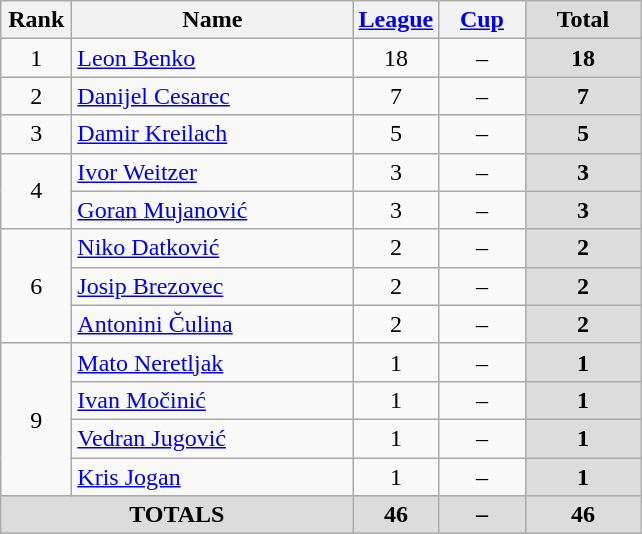<table class="wikitable" style="text-align: center;">
<tr>
<th width=40>Rank</th>
<th width=180>Name</th>
<th width=50><a href='#'>League</a></th>
<th width=50><a href='#'>Cup</a></th>
<th width=70 style="background: #DCDCDC">Total</th>
</tr>
<tr>
<td rowspan=1>1</td>
<td style="text-align:left;"> <a href='#'>Leon Benko</a></td>
<td>18</td>
<td>–</td>
<th style="background: #DCDCDC">18</th>
</tr>
<tr>
<td rowspan=1>2</td>
<td style="text-align:left;"> <a href='#'>Danijel Cesarec</a></td>
<td>7</td>
<td>–</td>
<th style="background: #DCDCDC">7</th>
</tr>
<tr>
<td rowspan=1>3</td>
<td style="text-align:left;"> <a href='#'>Damir Kreilach</a></td>
<td>5</td>
<td>–</td>
<th style="background: #DCDCDC">5</th>
</tr>
<tr>
<td rowspan=2>4</td>
<td style="text-align:left;"> <a href='#'>Ivor Weitzer</a></td>
<td>3</td>
<td>–</td>
<th style="background: #DCDCDC">3</th>
</tr>
<tr>
<td style="text-align:left;"> <a href='#'>Goran Mujanović</a></td>
<td>3</td>
<td>–</td>
<th style="background: #DCDCDC">3</th>
</tr>
<tr>
<td rowspan=3>6</td>
<td style="text-align:left;"> <a href='#'>Niko Datković</a></td>
<td>2</td>
<td>–</td>
<th style="background: #DCDCDC">2</th>
</tr>
<tr>
<td style="text-align:left;"> <a href='#'>Josip Brezovec</a></td>
<td>2</td>
<td>–</td>
<th style="background: #DCDCDC">2</th>
</tr>
<tr>
<td style="text-align:left;"> <a href='#'>Antonini Čulina</a></td>
<td>2</td>
<td>–</td>
<th style="background: #DCDCDC">2</th>
</tr>
<tr>
<td rowspan=4>9</td>
<td style="text-align:left;"> <a href='#'>Mato Neretljak</a></td>
<td>1</td>
<td>–</td>
<th style="background: #DCDCDC">1</th>
</tr>
<tr>
<td style="text-align:left;"> <a href='#'>Ivan Močinić</a></td>
<td>1</td>
<td>–</td>
<th style="background: #DCDCDC">1</th>
</tr>
<tr>
<td style="text-align:left;"> <a href='#'>Vedran Jugović</a></td>
<td>1</td>
<td>–</td>
<th style="background: #DCDCDC">1</th>
</tr>
<tr>
<td style="text-align:left;"> <a href='#'>Kris Jogan</a></td>
<td>1</td>
<td>–</td>
<th style="background: #DCDCDC">1</th>
</tr>
<tr>
<th colspan="2" style="background: #DCDCDC">TOTALS</th>
<th style="background: #DCDCDC">46</th>
<th style="background: #DCDCDC">–</th>
<th style="background: #DCDCDC">46</th>
</tr>
</table>
